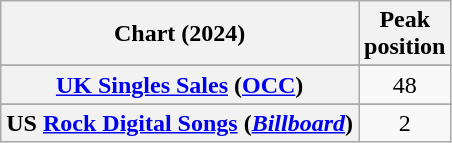<table class="wikitable sortable plainrowheaders" style="text-align:center">
<tr>
<th scope="col">Chart (2024)</th>
<th scope="col">Peak<br>position</th>
</tr>
<tr>
</tr>
<tr>
<th scope="row"><a href='#'>UK Singles Sales</a> (<a href='#'>OCC</a>)</th>
<td>48</td>
</tr>
<tr>
</tr>
<tr>
<th scope="row">US <a href='#'>Rock Digital Songs</a> (<a href='#'><em>Billboard</em></a>)</th>
<td style="text-align:center;">2</td>
</tr>
</table>
